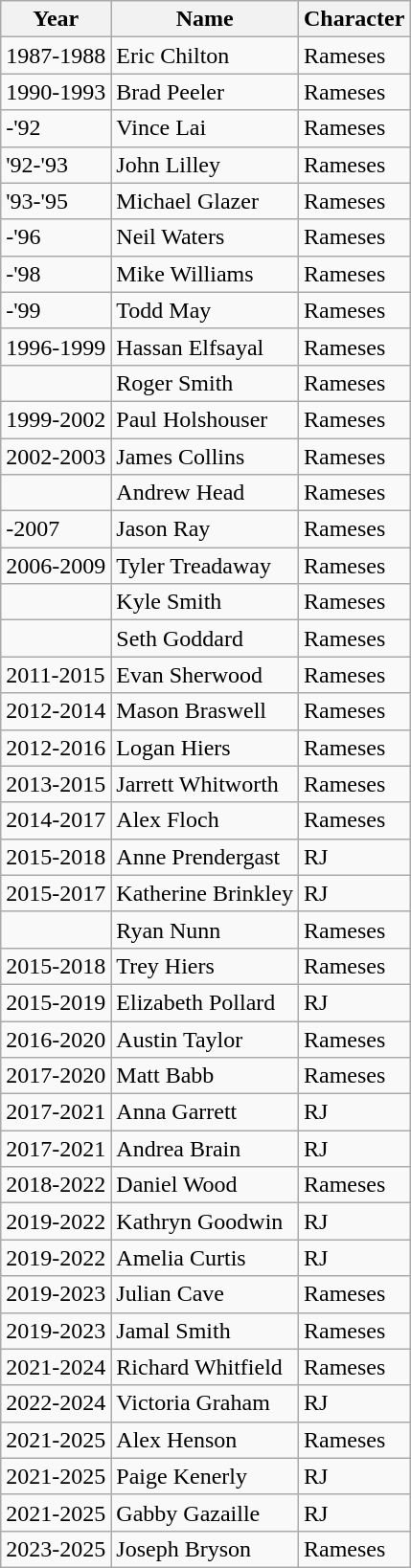<table class="wikitable">
<tr>
<th>Year</th>
<th>Name</th>
<th>Character</th>
</tr>
<tr>
<td>1987-1988</td>
<td>Eric Chilton</td>
<td>Rameses</td>
</tr>
<tr>
<td>1990-1993</td>
<td>Brad Peeler</td>
<td>Rameses</td>
</tr>
<tr>
<td>-'92</td>
<td>Vince Lai</td>
<td>Rameses</td>
</tr>
<tr>
<td>'92-'93</td>
<td>John Lilley</td>
<td>Rameses</td>
</tr>
<tr>
<td>'93-'95</td>
<td>Michael Glazer</td>
<td>Rameses</td>
</tr>
<tr>
<td>-'96</td>
<td>Neil Waters</td>
<td>Rameses</td>
</tr>
<tr>
<td>-'98</td>
<td>Mike Williams</td>
<td>Rameses</td>
</tr>
<tr>
<td>-'99</td>
<td>Todd May</td>
<td>Rameses</td>
</tr>
<tr>
<td>1996-1999</td>
<td>Hassan Elfsayal</td>
<td>Rameses</td>
</tr>
<tr>
<td></td>
<td>Roger Smith</td>
<td>Rameses</td>
</tr>
<tr>
<td>1999-2002</td>
<td>Paul Holshouser</td>
<td>Rameses</td>
</tr>
<tr>
<td>2002-2003</td>
<td>James Collins</td>
<td>Rameses</td>
</tr>
<tr>
<td></td>
<td>Andrew Head</td>
<td>Rameses</td>
</tr>
<tr>
<td>-2007</td>
<td>Jason Ray</td>
<td>Rameses</td>
</tr>
<tr>
<td>2006-2009</td>
<td>Tyler Treadaway</td>
<td>Rameses</td>
</tr>
<tr>
<td></td>
<td>Kyle Smith</td>
<td>Rameses</td>
</tr>
<tr>
<td></td>
<td>Seth Goddard</td>
<td>Rameses</td>
</tr>
<tr>
<td>2011-2015</td>
<td>Evan Sherwood</td>
<td>Rameses</td>
</tr>
<tr>
<td>2012-2014</td>
<td>Mason Braswell</td>
<td>Rameses</td>
</tr>
<tr>
<td>2012-2016</td>
<td>Logan Hiers</td>
<td>Rameses</td>
</tr>
<tr>
<td>2013-2015</td>
<td>Jarrett Whitworth</td>
<td>Rameses</td>
</tr>
<tr>
<td>2014-2017</td>
<td>Alex Floch</td>
<td>Rameses</td>
</tr>
<tr>
<td>2015-2018</td>
<td>Anne Prendergast</td>
<td>RJ</td>
</tr>
<tr>
<td>2015-2017</td>
<td>Katherine Brinkley</td>
<td>RJ</td>
</tr>
<tr>
<td></td>
<td>Ryan Nunn</td>
<td>Rameses</td>
</tr>
<tr>
<td>2015-2018</td>
<td>Trey Hiers</td>
<td>Rameses</td>
</tr>
<tr>
<td>2015-2019</td>
<td>Elizabeth Pollard</td>
<td>RJ</td>
</tr>
<tr>
<td>2016-2020</td>
<td>Austin Taylor</td>
<td>Rameses</td>
</tr>
<tr>
<td>2017-2020</td>
<td>Matt Babb</td>
<td>Rameses</td>
</tr>
<tr>
<td>2017-2021</td>
<td>Anna Garrett</td>
<td>RJ</td>
</tr>
<tr>
<td>2017-2021</td>
<td>Andrea Brain</td>
<td>RJ</td>
</tr>
<tr>
<td>2018-2022</td>
<td>Daniel Wood</td>
<td>Rameses</td>
</tr>
<tr>
<td>2019-2022</td>
<td>Kathryn Goodwin</td>
<td>RJ</td>
</tr>
<tr>
<td>2019-2022</td>
<td>Amelia Curtis</td>
<td>RJ</td>
</tr>
<tr>
<td>2019-2023</td>
<td>Julian Cave</td>
<td>Rameses</td>
</tr>
<tr>
<td>2019-2023</td>
<td>Jamal Smith</td>
<td>Rameses</td>
</tr>
<tr>
<td>2021-2024</td>
<td>Richard Whitfield</td>
<td>Rameses</td>
</tr>
<tr>
<td>2022-2024</td>
<td>Victoria Graham</td>
<td>RJ</td>
</tr>
<tr>
<td>2021-2025</td>
<td>Alex Henson</td>
<td>Rameses</td>
</tr>
<tr>
<td>2021-2025</td>
<td>Paige Kenerly</td>
<td>RJ</td>
</tr>
<tr>
<td>2021-2025</td>
<td>Gabby Gazaille</td>
<td>RJ</td>
</tr>
<tr>
<td>2023-2025</td>
<td>Joseph Bryson</td>
<td>Rameses</td>
</tr>
</table>
